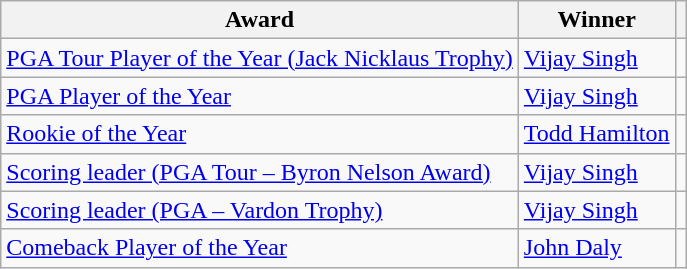<table class="wikitable">
<tr>
<th>Award</th>
<th>Winner</th>
<th></th>
</tr>
<tr>
<td><a href='#'>PGA Tour Player of the Year (Jack Nicklaus Trophy)</a></td>
<td> <a href='#'>Vijay Singh</a></td>
<td></td>
</tr>
<tr>
<td><a href='#'>PGA Player of the Year</a></td>
<td> <a href='#'>Vijay Singh</a></td>
<td></td>
</tr>
<tr>
<td><a href='#'>Rookie of the Year</a></td>
<td> <a href='#'>Todd Hamilton</a></td>
<td></td>
</tr>
<tr>
<td><a href='#'>Scoring leader (PGA Tour – Byron Nelson Award)</a></td>
<td> <a href='#'>Vijay Singh</a></td>
<td></td>
</tr>
<tr>
<td><a href='#'>Scoring leader (PGA – Vardon Trophy)</a></td>
<td> <a href='#'>Vijay Singh</a></td>
<td></td>
</tr>
<tr>
<td><a href='#'>Comeback Player of the Year</a></td>
<td> <a href='#'>John Daly</a></td>
<td></td>
</tr>
</table>
